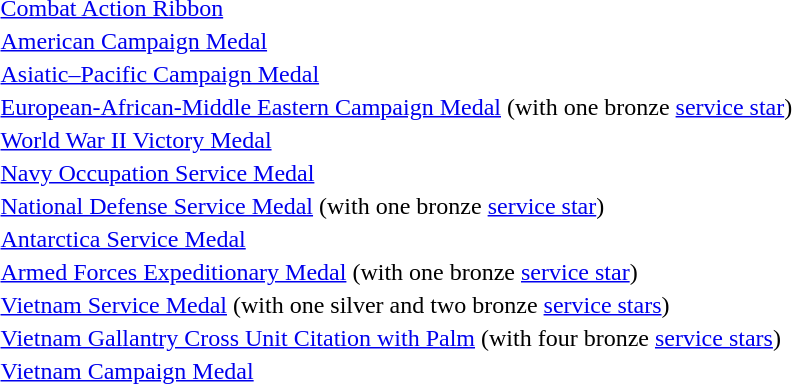<table>
<tr>
<td></td>
<td><a href='#'>Combat Action Ribbon</a></td>
</tr>
<tr>
<td></td>
<td><a href='#'>American Campaign Medal</a></td>
</tr>
<tr>
<td></td>
<td><a href='#'>Asiatic–Pacific Campaign Medal</a></td>
</tr>
<tr>
<td></td>
<td><a href='#'>European-African-Middle Eastern Campaign Medal</a> (with one bronze <a href='#'>service star</a>)</td>
</tr>
<tr>
<td></td>
<td><a href='#'>World War II Victory Medal</a></td>
</tr>
<tr>
<td></td>
<td><a href='#'>Navy Occupation Service Medal</a></td>
</tr>
<tr>
<td></td>
<td><a href='#'>National Defense Service Medal</a> (with one bronze <a href='#'>service star</a>)</td>
</tr>
<tr>
<td></td>
<td><a href='#'>Antarctica Service Medal</a></td>
</tr>
<tr>
<td></td>
<td><a href='#'>Armed Forces Expeditionary Medal</a> (with one bronze <a href='#'>service star</a>)</td>
</tr>
<tr>
<td></td>
<td><a href='#'>Vietnam Service Medal</a> (with one silver and two bronze <a href='#'>service stars</a>)</td>
</tr>
<tr>
<td></td>
<td><a href='#'>Vietnam Gallantry Cross Unit Citation with Palm</a> (with four bronze <a href='#'>service stars</a>)</td>
</tr>
<tr>
<td></td>
<td><a href='#'>Vietnam Campaign Medal</a></td>
</tr>
</table>
